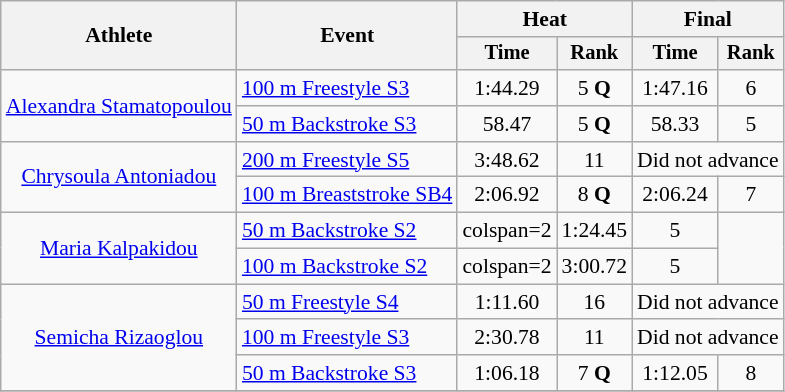<table class=wikitable style="font-size:90%">
<tr>
<th rowspan="2">Athlete</th>
<th rowspan="2">Event</th>
<th colspan="2">Heat</th>
<th colspan="2">Final</th>
</tr>
<tr style="font-size:95%">
<th>Time</th>
<th>Rank</th>
<th>Time</th>
<th>Rank</th>
</tr>
<tr align=center>
<td rowspan=2><a href='#'>Alexandra Stamatopoulou</a></td>
<td align=left><a href='#'>100 m Freestyle S3</a></td>
<td>1:44.29</td>
<td>5 <strong>Q</strong></td>
<td>1:47.16</td>
<td>6</td>
</tr>
<tr align=center>
<td align=left><a href='#'>50 m Backstroke S3</a></td>
<td>58.47</td>
<td>5 <strong>Q</strong></td>
<td>58.33</td>
<td>5</td>
</tr>
<tr align=center>
<td rowspan=2><a href='#'>Chrysoula Antoniadou</a></td>
<td align=left><a href='#'>200 m Freestyle S5</a></td>
<td>3:48.62</td>
<td>11</td>
<td colspan=2>Did not advance</td>
</tr>
<tr align=center>
<td align=left><a href='#'>100 m Breaststroke SB4</a></td>
<td>2:06.92</td>
<td>8 <strong>Q</strong></td>
<td>2:06.24</td>
<td>7</td>
</tr>
<tr align=center>
<td rowspan=2><a href='#'>Maria Kalpakidou</a></td>
<td align=left><a href='#'>50 m Backstroke S2</a></td>
<td>colspan=2 </td>
<td>1:24.45</td>
<td>5</td>
</tr>
<tr align=center>
<td align=left><a href='#'>100 m Backstroke S2</a></td>
<td>colspan=2 </td>
<td>3:00.72</td>
<td>5</td>
</tr>
<tr align=center>
<td rowspan=3><a href='#'>Semicha Rizaoglou</a></td>
<td align=left><a href='#'>50 m Freestyle S4</a></td>
<td>1:11.60</td>
<td>16</td>
<td colspan=2>Did not advance</td>
</tr>
<tr align=center>
<td align=left><a href='#'>100 m Freestyle S3</a></td>
<td>2:30.78</td>
<td>11</td>
<td colspan=2>Did not advance</td>
</tr>
<tr align=center>
<td align=left><a href='#'>50 m Backstroke S3</a></td>
<td>1:06.18</td>
<td>7 <strong>Q</strong></td>
<td>1:12.05</td>
<td>8</td>
</tr>
<tr align=center>
</tr>
</table>
